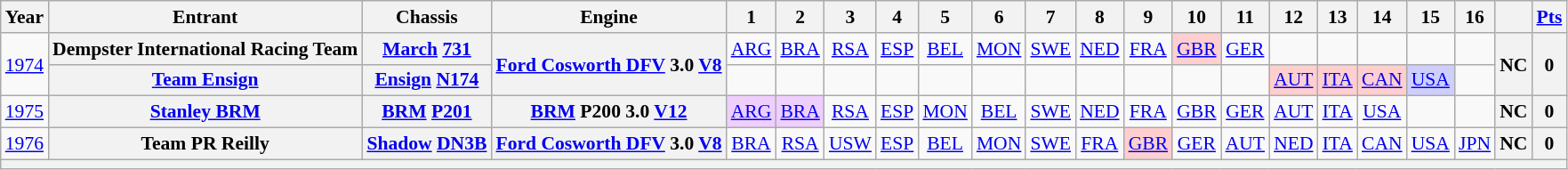<table class="wikitable" style="text-align:center; font-size:90%">
<tr>
<th>Year</th>
<th>Entrant</th>
<th>Chassis</th>
<th>Engine</th>
<th>1</th>
<th>2</th>
<th>3</th>
<th>4</th>
<th>5</th>
<th>6</th>
<th>7</th>
<th>8</th>
<th>9</th>
<th>10</th>
<th>11</th>
<th>12</th>
<th>13</th>
<th>14</th>
<th>15</th>
<th>16</th>
<th></th>
<th><a href='#'>Pts</a></th>
</tr>
<tr>
<td rowspan=2><a href='#'>1974</a></td>
<th>Dempster International Racing Team</th>
<th><a href='#'>March</a> <a href='#'>731</a></th>
<th rowspan=2><a href='#'>Ford Cosworth DFV</a> 3.0 <a href='#'>V8</a></th>
<td><a href='#'>ARG</a></td>
<td><a href='#'>BRA</a></td>
<td><a href='#'>RSA</a></td>
<td><a href='#'>ESP</a></td>
<td><a href='#'>BEL</a></td>
<td><a href='#'>MON</a></td>
<td><a href='#'>SWE</a></td>
<td><a href='#'>NED</a></td>
<td><a href='#'>FRA</a></td>
<td style="background:#FFCFCF;"><a href='#'>GBR</a><br></td>
<td><a href='#'>GER</a></td>
<td></td>
<td></td>
<td></td>
<td></td>
<td></td>
<th rowspan=2>NC</th>
<th rowspan=2>0</th>
</tr>
<tr>
<th><a href='#'>Team Ensign</a></th>
<th><a href='#'>Ensign</a> <a href='#'>N174</a></th>
<td></td>
<td></td>
<td></td>
<td></td>
<td></td>
<td></td>
<td></td>
<td></td>
<td></td>
<td></td>
<td></td>
<td style="background:#FFCFCF;"><a href='#'>AUT</a><br></td>
<td style="background:#FFCFCF;"><a href='#'>ITA</a><br></td>
<td style="background:#FFCFCF;"><a href='#'>CAN</a><br></td>
<td style="background:#CFCFFF;"><a href='#'>USA</a><br></td>
<td></td>
</tr>
<tr>
<td><a href='#'>1975</a></td>
<th><a href='#'>Stanley BRM</a></th>
<th><a href='#'>BRM</a> <a href='#'>P201</a></th>
<th><a href='#'>BRM</a> P200 3.0 <a href='#'>V12</a></th>
<td style="background:#EFCFFF;"><a href='#'>ARG</a><br></td>
<td style="background:#EFCFFF;"><a href='#'>BRA</a><br></td>
<td><a href='#'>RSA</a></td>
<td><a href='#'>ESP</a></td>
<td><a href='#'>MON</a></td>
<td><a href='#'>BEL</a></td>
<td><a href='#'>SWE</a></td>
<td><a href='#'>NED</a></td>
<td><a href='#'>FRA</a></td>
<td><a href='#'>GBR</a></td>
<td><a href='#'>GER</a></td>
<td><a href='#'>AUT</a></td>
<td><a href='#'>ITA</a></td>
<td><a href='#'>USA</a></td>
<td></td>
<td></td>
<th>NC</th>
<th>0</th>
</tr>
<tr>
<td><a href='#'>1976</a></td>
<th>Team PR Reilly</th>
<th><a href='#'>Shadow</a> <a href='#'>DN3B</a></th>
<th><a href='#'>Ford Cosworth DFV</a> 3.0 <a href='#'>V8</a></th>
<td><a href='#'>BRA</a></td>
<td><a href='#'>RSA</a></td>
<td><a href='#'>USW</a></td>
<td><a href='#'>ESP</a></td>
<td><a href='#'>BEL</a></td>
<td><a href='#'>MON</a></td>
<td><a href='#'>SWE</a></td>
<td><a href='#'>FRA</a></td>
<td style="background:#FFCFCF;"><a href='#'>GBR</a><br></td>
<td><a href='#'>GER</a></td>
<td><a href='#'>AUT</a></td>
<td><a href='#'>NED</a></td>
<td><a href='#'>ITA</a></td>
<td><a href='#'>CAN</a></td>
<td><a href='#'>USA</a></td>
<td><a href='#'>JPN</a></td>
<th>NC</th>
<th>0</th>
</tr>
<tr>
<th colspan="22"></th>
</tr>
</table>
